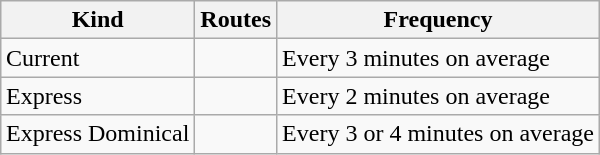<table class="wikitable" style="margin-left: auto; margin-right: auto; border: none;">
<tr>
<th>Kind</th>
<th>Routes</th>
<th>Frequency</th>
</tr>
<tr>
<td>Current</td>
<td>   </td>
<td>Every 3 minutes on average</td>
</tr>
<tr>
<td>Express</td>
<td>    </td>
<td>Every 2 minutes on average</td>
</tr>
<tr>
<td>Express Dominical</td>
<td> </td>
<td>Every 3 or 4 minutes on average</td>
</tr>
</table>
